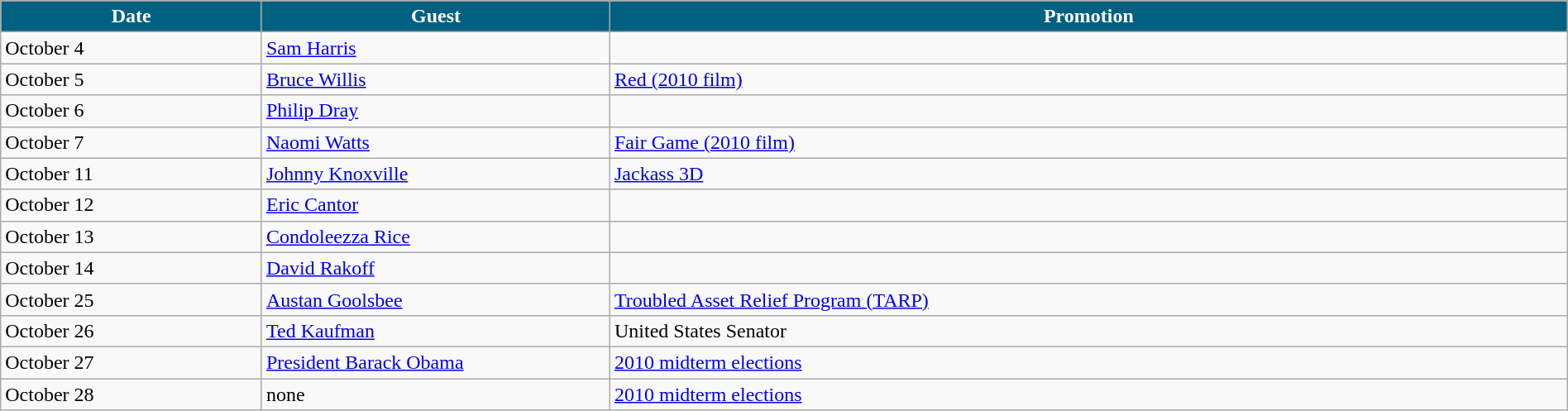<table class="wikitable" width="100%">
<tr bgcolor="#CCCCCC">
<th width="15%" style="background:#006080; color:#FFFFFF">Date</th>
<th width="20%" style="background:#006080; color:#FFFFFF">Guest</th>
<th width="55%" style="background:#006080; color:#FFFFFF">Promotion</th>
</tr>
<tr>
<td>October 4</td>
<td><a href='#'>Sam Harris</a></td>
<td></td>
</tr>
<tr>
<td>October 5</td>
<td><a href='#'>Bruce Willis</a></td>
<td><a href='#'>Red (2010 film)</a></td>
</tr>
<tr>
<td>October 6</td>
<td><a href='#'>Philip Dray</a></td>
<td></td>
</tr>
<tr>
<td>October 7</td>
<td><a href='#'>Naomi Watts</a></td>
<td><a href='#'>Fair Game (2010 film)</a></td>
</tr>
<tr>
<td>October 11</td>
<td><a href='#'>Johnny Knoxville</a></td>
<td><a href='#'>Jackass 3D</a></td>
</tr>
<tr>
<td>October 12</td>
<td><a href='#'>Eric Cantor</a></td>
<td></td>
</tr>
<tr>
<td>October 13</td>
<td><a href='#'>Condoleezza Rice</a></td>
<td></td>
</tr>
<tr>
<td>October 14</td>
<td><a href='#'>David Rakoff</a></td>
<td></td>
</tr>
<tr>
<td>October 25</td>
<td><a href='#'>Austan Goolsbee</a></td>
<td><a href='#'>Troubled Asset Relief Program (TARP)</a></td>
</tr>
<tr>
<td>October 26</td>
<td><a href='#'>Ted Kaufman</a></td>
<td>United States Senator</td>
</tr>
<tr>
<td>October 27</td>
<td><a href='#'>President Barack Obama</a></td>
<td><a href='#'>2010 midterm elections</a></td>
</tr>
<tr>
<td>October 28</td>
<td>none</td>
<td><a href='#'>2010 midterm elections</a></td>
</tr>
</table>
